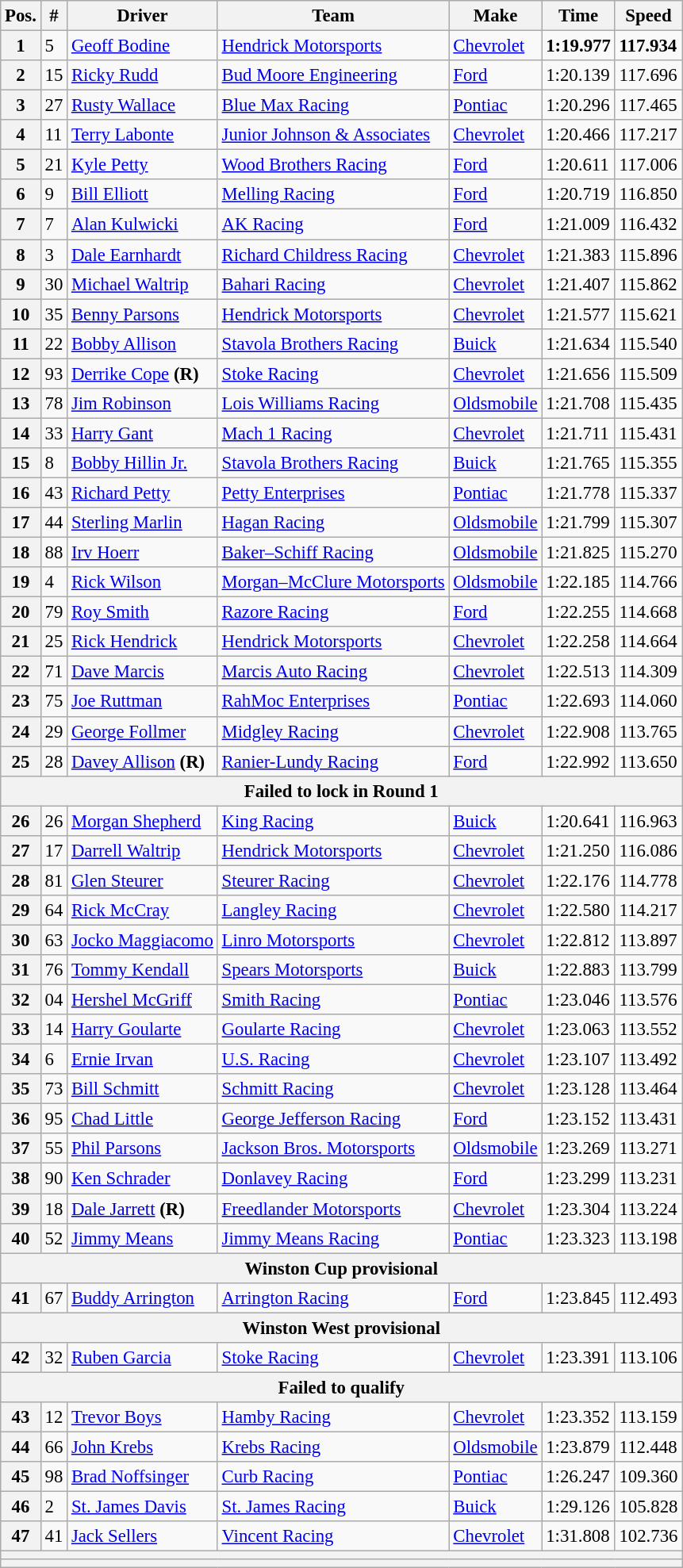<table class="wikitable" style="font-size:95%">
<tr>
<th>Pos.</th>
<th>#</th>
<th>Driver</th>
<th>Team</th>
<th>Make</th>
<th>Time</th>
<th>Speed</th>
</tr>
<tr>
<th>1</th>
<td>5</td>
<td><a href='#'>Geoff Bodine</a></td>
<td><a href='#'>Hendrick Motorsports</a></td>
<td><a href='#'>Chevrolet</a></td>
<td><strong>1:19.977</strong></td>
<td><strong>117.934</strong></td>
</tr>
<tr>
<th>2</th>
<td>15</td>
<td><a href='#'>Ricky Rudd</a></td>
<td><a href='#'>Bud Moore Engineering</a></td>
<td><a href='#'>Ford</a></td>
<td>1:20.139</td>
<td>117.696</td>
</tr>
<tr>
<th>3</th>
<td>27</td>
<td><a href='#'>Rusty Wallace</a></td>
<td><a href='#'>Blue Max Racing</a></td>
<td><a href='#'>Pontiac</a></td>
<td>1:20.296</td>
<td>117.465</td>
</tr>
<tr>
<th>4</th>
<td>11</td>
<td><a href='#'>Terry Labonte</a></td>
<td><a href='#'>Junior Johnson & Associates</a></td>
<td><a href='#'>Chevrolet</a></td>
<td>1:20.466</td>
<td>117.217</td>
</tr>
<tr>
<th>5</th>
<td>21</td>
<td><a href='#'>Kyle Petty</a></td>
<td><a href='#'>Wood Brothers Racing</a></td>
<td><a href='#'>Ford</a></td>
<td>1:20.611</td>
<td>117.006</td>
</tr>
<tr>
<th>6</th>
<td>9</td>
<td><a href='#'>Bill Elliott</a></td>
<td><a href='#'>Melling Racing</a></td>
<td><a href='#'>Ford</a></td>
<td>1:20.719</td>
<td>116.850</td>
</tr>
<tr>
<th>7</th>
<td>7</td>
<td><a href='#'>Alan Kulwicki</a></td>
<td><a href='#'>AK Racing</a></td>
<td><a href='#'>Ford</a></td>
<td>1:21.009</td>
<td>116.432</td>
</tr>
<tr>
<th>8</th>
<td>3</td>
<td><a href='#'>Dale Earnhardt</a></td>
<td><a href='#'>Richard Childress Racing</a></td>
<td><a href='#'>Chevrolet</a></td>
<td>1:21.383</td>
<td>115.896</td>
</tr>
<tr>
<th>9</th>
<td>30</td>
<td><a href='#'>Michael Waltrip</a></td>
<td><a href='#'>Bahari Racing</a></td>
<td><a href='#'>Chevrolet</a></td>
<td>1:21.407</td>
<td>115.862</td>
</tr>
<tr>
<th>10</th>
<td>35</td>
<td><a href='#'>Benny Parsons</a></td>
<td><a href='#'>Hendrick Motorsports</a></td>
<td><a href='#'>Chevrolet</a></td>
<td>1:21.577</td>
<td>115.621</td>
</tr>
<tr>
<th>11</th>
<td>22</td>
<td><a href='#'>Bobby Allison</a></td>
<td><a href='#'>Stavola Brothers Racing</a></td>
<td><a href='#'>Buick</a></td>
<td>1:21.634</td>
<td>115.540</td>
</tr>
<tr>
<th>12</th>
<td>93</td>
<td><a href='#'>Derrike Cope</a> <strong>(R)</strong></td>
<td><a href='#'>Stoke Racing</a></td>
<td><a href='#'>Chevrolet</a></td>
<td>1:21.656</td>
<td>115.509</td>
</tr>
<tr>
<th>13</th>
<td>78</td>
<td><a href='#'>Jim Robinson</a></td>
<td><a href='#'>Lois Williams Racing</a></td>
<td><a href='#'>Oldsmobile</a></td>
<td>1:21.708</td>
<td>115.435</td>
</tr>
<tr>
<th>14</th>
<td>33</td>
<td><a href='#'>Harry Gant</a></td>
<td><a href='#'>Mach 1 Racing</a></td>
<td><a href='#'>Chevrolet</a></td>
<td>1:21.711</td>
<td>115.431</td>
</tr>
<tr>
<th>15</th>
<td>8</td>
<td><a href='#'>Bobby Hillin Jr.</a></td>
<td><a href='#'>Stavola Brothers Racing</a></td>
<td><a href='#'>Buick</a></td>
<td>1:21.765</td>
<td>115.355</td>
</tr>
<tr>
<th>16</th>
<td>43</td>
<td><a href='#'>Richard Petty</a></td>
<td><a href='#'>Petty Enterprises</a></td>
<td><a href='#'>Pontiac</a></td>
<td>1:21.778</td>
<td>115.337</td>
</tr>
<tr>
<th>17</th>
<td>44</td>
<td><a href='#'>Sterling Marlin</a></td>
<td><a href='#'>Hagan Racing</a></td>
<td><a href='#'>Oldsmobile</a></td>
<td>1:21.799</td>
<td>115.307</td>
</tr>
<tr>
<th>18</th>
<td>88</td>
<td><a href='#'>Irv Hoerr</a></td>
<td><a href='#'>Baker–Schiff Racing</a></td>
<td><a href='#'>Oldsmobile</a></td>
<td>1:21.825</td>
<td>115.270</td>
</tr>
<tr>
<th>19</th>
<td>4</td>
<td><a href='#'>Rick Wilson</a></td>
<td><a href='#'>Morgan–McClure Motorsports</a></td>
<td><a href='#'>Oldsmobile</a></td>
<td>1:22.185</td>
<td>114.766</td>
</tr>
<tr>
<th>20</th>
<td>79</td>
<td><a href='#'>Roy Smith</a></td>
<td><a href='#'>Razore Racing</a></td>
<td><a href='#'>Ford</a></td>
<td>1:22.255</td>
<td>114.668</td>
</tr>
<tr>
<th>21</th>
<td>25</td>
<td><a href='#'>Rick Hendrick</a></td>
<td><a href='#'>Hendrick Motorsports</a></td>
<td><a href='#'>Chevrolet</a></td>
<td>1:22.258</td>
<td>114.664</td>
</tr>
<tr>
<th>22</th>
<td>71</td>
<td><a href='#'>Dave Marcis</a></td>
<td><a href='#'>Marcis Auto Racing</a></td>
<td><a href='#'>Chevrolet</a></td>
<td>1:22.513</td>
<td>114.309</td>
</tr>
<tr>
<th>23</th>
<td>75</td>
<td><a href='#'>Joe Ruttman</a></td>
<td><a href='#'>RahMoc Enterprises</a></td>
<td><a href='#'>Pontiac</a></td>
<td>1:22.693</td>
<td>114.060</td>
</tr>
<tr>
<th>24</th>
<td>29</td>
<td><a href='#'>George Follmer</a></td>
<td><a href='#'>Midgley Racing</a></td>
<td><a href='#'>Chevrolet</a></td>
<td>1:22.908</td>
<td>113.765</td>
</tr>
<tr>
<th>25</th>
<td>28</td>
<td><a href='#'>Davey Allison</a> <strong>(R)</strong></td>
<td><a href='#'>Ranier-Lundy Racing</a></td>
<td><a href='#'>Ford</a></td>
<td>1:22.992</td>
<td>113.650</td>
</tr>
<tr>
<th colspan="7">Failed to lock in Round 1</th>
</tr>
<tr>
<th>26</th>
<td>26</td>
<td><a href='#'>Morgan Shepherd</a></td>
<td><a href='#'>King Racing</a></td>
<td><a href='#'>Buick</a></td>
<td>1:20.641</td>
<td>116.963</td>
</tr>
<tr>
<th>27</th>
<td>17</td>
<td><a href='#'>Darrell Waltrip</a></td>
<td><a href='#'>Hendrick Motorsports</a></td>
<td><a href='#'>Chevrolet</a></td>
<td>1:21.250</td>
<td>116.086</td>
</tr>
<tr>
<th>28</th>
<td>81</td>
<td><a href='#'>Glen Steurer</a></td>
<td><a href='#'>Steurer Racing</a></td>
<td><a href='#'>Chevrolet</a></td>
<td>1:22.176</td>
<td>114.778</td>
</tr>
<tr>
<th>29</th>
<td>64</td>
<td><a href='#'>Rick McCray</a></td>
<td><a href='#'>Langley Racing</a></td>
<td><a href='#'>Chevrolet</a></td>
<td>1:22.580</td>
<td>114.217</td>
</tr>
<tr>
<th>30</th>
<td>63</td>
<td><a href='#'>Jocko Maggiacomo</a></td>
<td><a href='#'>Linro Motorsports</a></td>
<td><a href='#'>Chevrolet</a></td>
<td>1:22.812</td>
<td>113.897</td>
</tr>
<tr>
<th>31</th>
<td>76</td>
<td><a href='#'>Tommy Kendall</a></td>
<td><a href='#'>Spears Motorsports</a></td>
<td><a href='#'>Buick</a></td>
<td>1:22.883</td>
<td>113.799</td>
</tr>
<tr>
<th>32</th>
<td>04</td>
<td><a href='#'>Hershel McGriff</a></td>
<td><a href='#'>Smith Racing</a></td>
<td><a href='#'>Pontiac</a></td>
<td>1:23.046</td>
<td>113.576</td>
</tr>
<tr>
<th>33</th>
<td>14</td>
<td><a href='#'>Harry Goularte</a></td>
<td><a href='#'>Goularte Racing</a></td>
<td><a href='#'>Chevrolet</a></td>
<td>1:23.063</td>
<td>113.552</td>
</tr>
<tr>
<th>34</th>
<td>6</td>
<td><a href='#'>Ernie Irvan</a></td>
<td><a href='#'>U.S. Racing</a></td>
<td><a href='#'>Chevrolet</a></td>
<td>1:23.107</td>
<td>113.492</td>
</tr>
<tr>
<th>35</th>
<td>73</td>
<td><a href='#'>Bill Schmitt</a></td>
<td><a href='#'>Schmitt Racing</a></td>
<td><a href='#'>Chevrolet</a></td>
<td>1:23.128</td>
<td>113.464</td>
</tr>
<tr>
<th>36</th>
<td>95</td>
<td><a href='#'>Chad Little</a></td>
<td><a href='#'>George Jefferson Racing</a></td>
<td><a href='#'>Ford</a></td>
<td>1:23.152</td>
<td>113.431</td>
</tr>
<tr>
<th>37</th>
<td>55</td>
<td><a href='#'>Phil Parsons</a></td>
<td><a href='#'>Jackson Bros. Motorsports</a></td>
<td><a href='#'>Oldsmobile</a></td>
<td>1:23.269</td>
<td>113.271</td>
</tr>
<tr>
<th>38</th>
<td>90</td>
<td><a href='#'>Ken Schrader</a></td>
<td><a href='#'>Donlavey Racing</a></td>
<td><a href='#'>Ford</a></td>
<td>1:23.299</td>
<td>113.231</td>
</tr>
<tr>
<th>39</th>
<td>18</td>
<td><a href='#'>Dale Jarrett</a> <strong>(R)</strong></td>
<td><a href='#'>Freedlander Motorsports</a></td>
<td><a href='#'>Chevrolet</a></td>
<td>1:23.304</td>
<td>113.224</td>
</tr>
<tr>
<th>40</th>
<td>52</td>
<td><a href='#'>Jimmy Means</a></td>
<td><a href='#'>Jimmy Means Racing</a></td>
<td><a href='#'>Pontiac</a></td>
<td>1:23.323</td>
<td>113.198</td>
</tr>
<tr>
<th colspan="7">Winston Cup provisional</th>
</tr>
<tr>
<th>41</th>
<td>67</td>
<td><a href='#'>Buddy Arrington</a></td>
<td><a href='#'>Arrington Racing</a></td>
<td><a href='#'>Ford</a></td>
<td>1:23.845</td>
<td>112.493</td>
</tr>
<tr>
<th colspan="7">Winston West provisional</th>
</tr>
<tr>
<th>42</th>
<td>32</td>
<td><a href='#'>Ruben Garcia</a></td>
<td><a href='#'>Stoke Racing</a></td>
<td><a href='#'>Chevrolet</a></td>
<td>1:23.391</td>
<td>113.106</td>
</tr>
<tr>
<th colspan="7">Failed to qualify</th>
</tr>
<tr>
<th>43</th>
<td>12</td>
<td><a href='#'>Trevor Boys</a></td>
<td><a href='#'>Hamby Racing</a></td>
<td><a href='#'>Chevrolet</a></td>
<td>1:23.352</td>
<td>113.159</td>
</tr>
<tr>
<th>44</th>
<td>66</td>
<td><a href='#'>John Krebs</a></td>
<td><a href='#'>Krebs Racing</a></td>
<td><a href='#'>Oldsmobile</a></td>
<td>1:23.879</td>
<td>112.448</td>
</tr>
<tr>
<th>45</th>
<td>98</td>
<td><a href='#'>Brad Noffsinger</a></td>
<td><a href='#'>Curb Racing</a></td>
<td><a href='#'>Pontiac</a></td>
<td>1:26.247</td>
<td>109.360</td>
</tr>
<tr>
<th>46</th>
<td>2</td>
<td><a href='#'>St. James Davis</a></td>
<td><a href='#'>St. James Racing</a></td>
<td><a href='#'>Buick</a></td>
<td>1:29.126</td>
<td>105.828</td>
</tr>
<tr>
<th>47</th>
<td>41</td>
<td><a href='#'>Jack Sellers</a></td>
<td><a href='#'>Vincent Racing</a></td>
<td><a href='#'>Chevrolet</a></td>
<td>1:31.808</td>
<td>102.736</td>
</tr>
<tr>
<th colspan="7"></th>
</tr>
<tr>
<th colspan="7"></th>
</tr>
</table>
